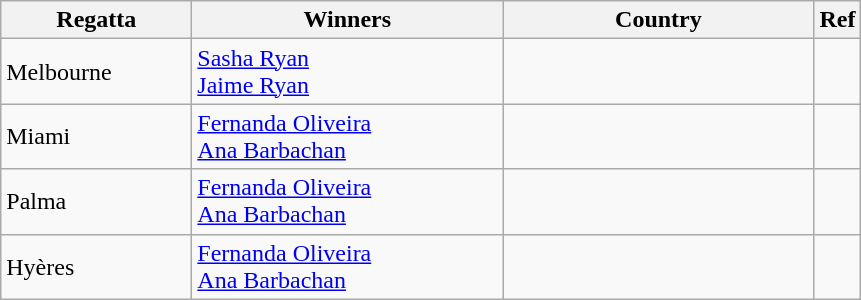<table class="wikitable">
<tr>
<th width=120>Regatta</th>
<th width=200px>Winners</th>
<th width=200px>Country</th>
<th>Ref</th>
</tr>
<tr>
<td>Melbourne</td>
<td><a href='#'>Sasha Ryan</a><br><a href='#'>Jaime Ryan</a></td>
<td></td>
<td></td>
</tr>
<tr>
<td>Miami</td>
<td><a href='#'>Fernanda Oliveira</a><br><a href='#'>Ana Barbachan</a></td>
<td></td>
<td></td>
</tr>
<tr>
<td>Palma</td>
<td><a href='#'>Fernanda Oliveira</a><br><a href='#'>Ana Barbachan</a></td>
<td></td>
<td></td>
</tr>
<tr>
<td>Hyères</td>
<td><a href='#'>Fernanda Oliveira</a><br><a href='#'>Ana Barbachan</a></td>
<td></td>
<td></td>
</tr>
</table>
